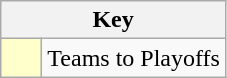<table class="wikitable" style="text-align: center;">
<tr>
<th colspan=2>Key</th>
</tr>
<tr>
<td style="background:#ffffcc; width:20px;"></td>
<td align=left>Teams to Playoffs</td>
</tr>
</table>
